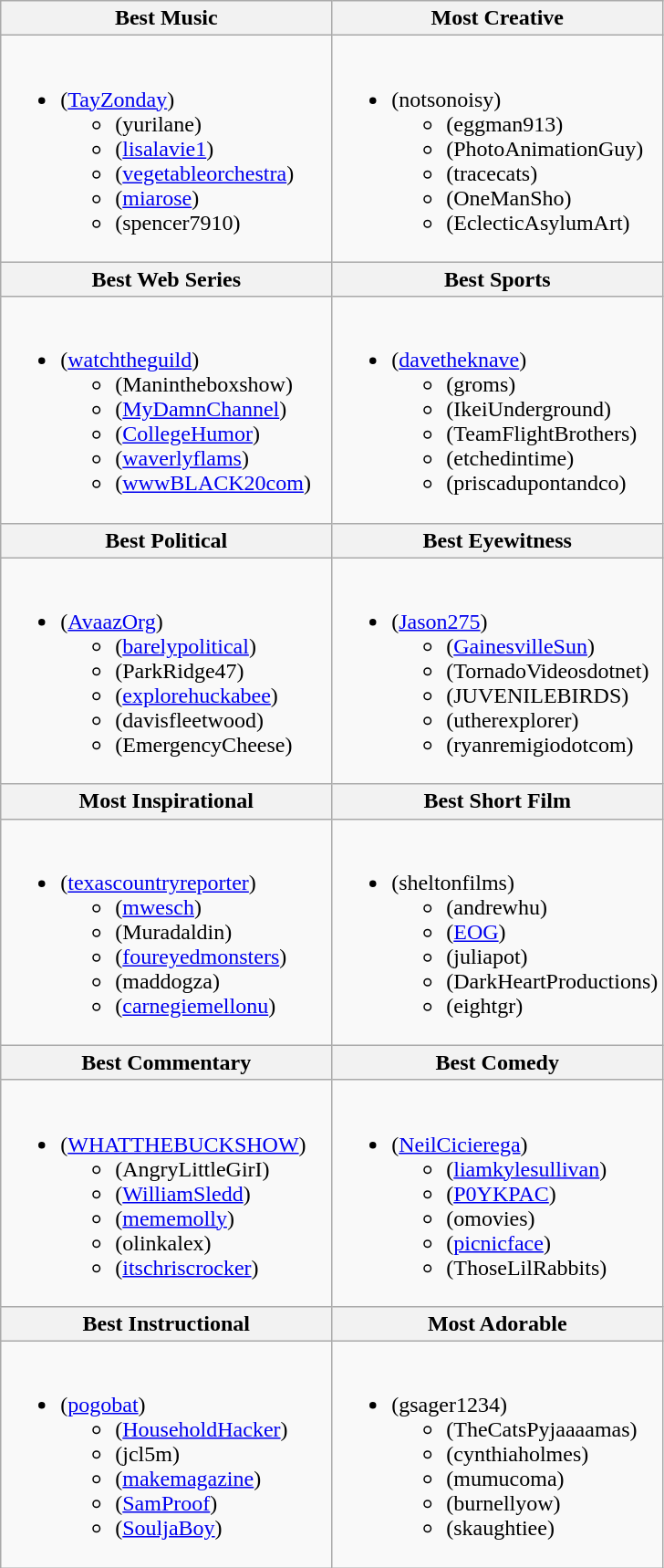<table class=wikitable>
<tr>
<th scope=col style="width:50%">Best Music</th>
<th scope=col style="width:50%">Most Creative</th>
</tr>
<tr>
<td valign=top><br><ul><li><strong></strong> (<a href='#'>TayZonday</a>)<ul><li> (yurilane)</li><li> (<a href='#'>lisalavie1</a>)</li><li> (<a href='#'>vegetableorchestra</a>)</li><li> (<a href='#'>miarose</a>)</li><li> (spencer7910)</li></ul></li></ul></td>
<td valign=top><br><ul><li><strong></strong> (notsonoisy)<ul><li> (eggman913)</li><li> (PhotoAnimationGuy)</li><li> (tracecats)</li><li> (OneManSho)</li><li> (EclecticAsylumArt)</li></ul></li></ul></td>
</tr>
<tr>
<th scope=col style="width:50%">Best Web Series</th>
<th scope=col style="width:50%">Best Sports</th>
</tr>
<tr>
<td valign=top><br><ul><li><strong></strong> (<a href='#'>watchtheguild</a>)<ul><li> (Manintheboxshow)</li><li> (<a href='#'>MyDamnChannel</a>)</li><li> (<a href='#'>CollegeHumor</a>)</li><li> (<a href='#'>waverlyflams</a>)</li><li> (<a href='#'>wwwBLACK20com</a>)</li></ul></li></ul></td>
<td valign=top><br><ul><li><strong></strong> (<a href='#'>davetheknave</a>)<ul><li> (groms)</li><li> (IkeiUnderground)</li><li> (TeamFlightBrothers)</li><li> (etchedintime)</li><li> (priscadupontandco)</li></ul></li></ul></td>
</tr>
<tr>
<th scope=col style="width:50%">Best Political</th>
<th scope=col style="width:50%">Best Eyewitness</th>
</tr>
<tr>
<td valign=top><br><ul><li><strong></strong> (<a href='#'>AvaazOrg</a>)<ul><li> (<a href='#'>barelypolitical</a>)</li><li> (ParkRidge47)</li><li> (<a href='#'>explorehuckabee</a>)</li><li> (davisfleetwood)</li><li> (EmergencyCheese)</li></ul></li></ul></td>
<td valign=top><br><ul><li><strong></strong> (<a href='#'>Jason275</a>)<ul><li> (<a href='#'>GainesvilleSun</a>)</li><li> (TornadoVideosdotnet)</li><li> (JUVENILEBIRDS)</li><li> (utherexplorer)</li><li> (ryanremigiodotcom)</li></ul></li></ul></td>
</tr>
<tr>
<th scope=col style="width:50%">Most Inspirational</th>
<th scope=col style="width:50%">Best Short Film</th>
</tr>
<tr>
<td valign=top><br><ul><li><strong></strong> (<a href='#'>texascountryreporter</a>)<ul><li> (<a href='#'>mwesch</a>)</li><li> (Muradaldin)</li><li> (<a href='#'>foureyedmonsters</a>)</li><li> (maddogza)</li><li> (<a href='#'>carnegiemellonu</a>)</li></ul></li></ul></td>
<td valign=top><br><ul><li><strong></strong> (sheltonfilms)<ul><li> (andrewhu)</li><li> (<a href='#'>EOG</a>)</li><li> (juliapot)</li><li> (DarkHeartProductions)</li><li> (eightgr)</li></ul></li></ul></td>
</tr>
<tr>
<th scope=col style="width:50%">Best Commentary</th>
<th scope=col style="width:50%">Best Comedy</th>
</tr>
<tr>
<td valign=top><br><ul><li><strong></strong> (<a href='#'>WHATTHEBUCKSHOW</a>)<ul><li> (AngryLittleGirI)</li><li> (<a href='#'>WilliamSledd</a>)</li><li> (<a href='#'>mememolly</a>)</li><li> (olinkalex)</li><li> (<a href='#'>itschriscrocker</a>)</li></ul></li></ul></td>
<td valign=top><br><ul><li><strong></strong> (<a href='#'>NeilCicierega</a>)<ul><li> (<a href='#'>liamkylesullivan</a>)</li><li> (<a href='#'>P0YKPAC</a>)</li><li> (omovies)</li><li> (<a href='#'>picnicface</a>)</li><li> (ThoseLilRabbits)</li></ul></li></ul></td>
</tr>
<tr>
<th scope=col style="width:50%">Best Instructional</th>
<th scope=col style="width:50%">Most Adorable</th>
</tr>
<tr>
<td valign=top><br><ul><li><strong></strong> (<a href='#'>pogobat</a>)<ul><li> (<a href='#'>HouseholdHacker</a>)</li><li> (jcl5m)</li><li> (<a href='#'>makemagazine</a>)</li><li> (<a href='#'>SamProof</a>)</li><li> (<a href='#'>SouljaBoy</a>)</li></ul></li></ul></td>
<td valign=top><br><ul><li><strong></strong> (gsager1234)<ul><li> (TheCatsPyjaaaamas)</li><li> (cynthiaholmes)</li><li> (mumucoma)</li><li> (burnellyow)</li><li> (skaughtiee)</li></ul></li></ul></td>
</tr>
</table>
